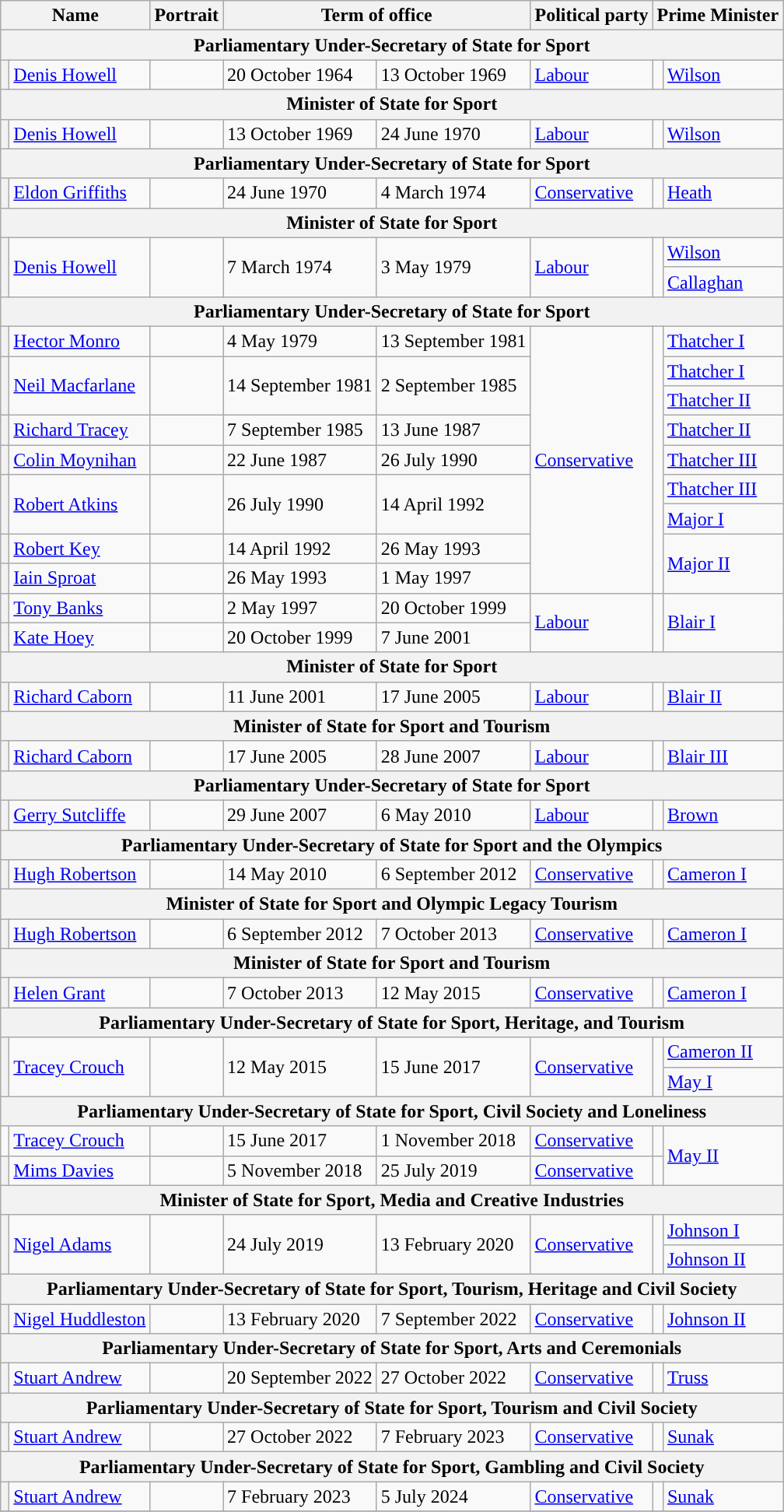<table class="wikitable" style="text-align:left">
<tr>
<th colspan=2>Name</th>
<th>Portrait</th>
<th colspan=2>Term of office</th>
<th>Political party</th>
<th colspan=2>Prime Minister</th>
</tr>
<tr>
<th colspan=8>Parliamentary Under-Secretary of State for Sport</th>
</tr>
<tr>
<th style="background-color: "></th>
<td><a href='#'>Denis Howell</a></td>
<td></td>
<td>20 October 1964</td>
<td>13 October 1969</td>
<td><a href='#'>Labour</a></td>
<td style="background-color: "></td>
<td><a href='#'>Wilson</a></td>
</tr>
<tr>
<th colspan=8>Minister of State for Sport</th>
</tr>
<tr>
<th style="background-color: "></th>
<td><a href='#'>Denis Howell</a></td>
<td></td>
<td>13 October 1969</td>
<td>24 June 1970</td>
<td><a href='#'>Labour</a></td>
<td style="background-color: "></td>
<td><a href='#'>Wilson</a></td>
</tr>
<tr>
<th colspan=8>Parliamentary Under-Secretary of State for Sport</th>
</tr>
<tr>
<th style="background-color: "></th>
<td><a href='#'>Eldon Griffiths</a></td>
<td></td>
<td>24 June 1970</td>
<td>4 March 1974</td>
<td><a href='#'>Conservative</a></td>
<td style="background-color: "></td>
<td><a href='#'>Heath</a></td>
</tr>
<tr>
<th colspan=8>Minister of State for Sport</th>
</tr>
<tr>
<th rowspan=2 style="background-color: "></th>
<td rowspan=2><a href='#'>Denis Howell</a></td>
<td rowspan=2></td>
<td rowspan=2>7 March 1974</td>
<td rowspan=2>3 May 1979</td>
<td rowspan=2><a href='#'>Labour</a></td>
<td rowspan=2 style="background-color: "></td>
<td><a href='#'>Wilson</a></td>
</tr>
<tr>
<td><a href='#'>Callaghan</a></td>
</tr>
<tr>
<th colspan=8>Parliamentary Under-Secretary of State for Sport</th>
</tr>
<tr>
<th style="background-color: "></th>
<td><a href='#'>Hector Monro</a></td>
<td></td>
<td>4 May 1979</td>
<td>13 September 1981</td>
<td rowspan=9><a href='#'>Conservative</a></td>
<td rowspan=9 style="background-color: "></td>
<td><a href='#'>Thatcher I</a></td>
</tr>
<tr>
<th rowspan=2 style="background-color: "></th>
<td rowspan=2><a href='#'>Neil Macfarlane</a></td>
<td rowspan=2></td>
<td rowspan=2>14 September 1981</td>
<td rowspan=2>2 September 1985</td>
<td><a href='#'>Thatcher I</a></td>
</tr>
<tr>
<td><a href='#'>Thatcher II</a></td>
</tr>
<tr>
<th style="background-color: "></th>
<td><a href='#'>Richard Tracey</a></td>
<td></td>
<td>7 September 1985</td>
<td>13 June 1987</td>
<td><a href='#'>Thatcher II</a></td>
</tr>
<tr>
<th style="background-color: "></th>
<td><a href='#'>Colin Moynihan</a></td>
<td></td>
<td>22 June 1987</td>
<td>26 July 1990</td>
<td><a href='#'>Thatcher III</a></td>
</tr>
<tr>
<th rowspan=2 style="background-color: "></th>
<td rowspan=2><a href='#'>Robert Atkins</a></td>
<td rowspan=2></td>
<td rowspan=2>26 July 1990</td>
<td rowspan=2>14 April 1992</td>
<td><a href='#'>Thatcher III</a></td>
</tr>
<tr>
<td><a href='#'>Major I</a></td>
</tr>
<tr>
<th style="background-color: "></th>
<td><a href='#'>Robert Key</a></td>
<td></td>
<td>14 April 1992</td>
<td>26 May 1993</td>
<td rowspan=2><a href='#'>Major II</a></td>
</tr>
<tr>
<th style="background-color: "></th>
<td><a href='#'>Iain Sproat</a></td>
<td></td>
<td>26 May 1993</td>
<td>1 May 1997</td>
</tr>
<tr>
<th style="background-color: "></th>
<td><a href='#'>Tony Banks</a></td>
<td></td>
<td>2 May 1997</td>
<td>20 October 1999</td>
<td rowspan=2><a href='#'>Labour</a></td>
<td rowspan=2 style="background-color: "></td>
<td rowspan=2><a href='#'>Blair I</a></td>
</tr>
<tr>
<th style="background-color: "></th>
<td><a href='#'>Kate Hoey</a></td>
<td></td>
<td>20 October 1999</td>
<td>7 June 2001</td>
</tr>
<tr>
<th colspan=8>Minister of State for Sport</th>
</tr>
<tr>
<th style="background-color: "></th>
<td><a href='#'>Richard Caborn</a></td>
<td></td>
<td>11 June 2001</td>
<td>17 June 2005</td>
<td><a href='#'>Labour</a></td>
<td style="background-color: "></td>
<td><a href='#'>Blair II</a></td>
</tr>
<tr>
<th colspan=8>Minister of State for Sport and Tourism</th>
</tr>
<tr>
<th style="background-color: "></th>
<td><a href='#'>Richard Caborn</a></td>
<td></td>
<td>17 June 2005</td>
<td>28 June 2007</td>
<td><a href='#'>Labour</a></td>
<td style="background-color: "></td>
<td><a href='#'>Blair III</a></td>
</tr>
<tr>
<th colspan=8>Parliamentary Under-Secretary of State for Sport</th>
</tr>
<tr>
<th style="background-color: "></th>
<td><a href='#'>Gerry Sutcliffe</a></td>
<td></td>
<td>29 June 2007</td>
<td>6 May 2010</td>
<td><a href='#'>Labour</a></td>
<td style="background-color: "></td>
<td><a href='#'>Brown</a></td>
</tr>
<tr>
<th colspan=8>Parliamentary Under-Secretary of State for Sport and the Olympics</th>
</tr>
<tr>
<th style="background-color: "></th>
<td><a href='#'>Hugh Robertson</a></td>
<td></td>
<td>14 May 2010</td>
<td>6 September 2012</td>
<td><a href='#'>Conservative</a></td>
<td style="background-color: "></td>
<td><a href='#'>Cameron I</a></td>
</tr>
<tr>
<th colspan=8>Minister of State for Sport and Olympic Legacy Tourism</th>
</tr>
<tr>
<th style="background-color: "></th>
<td><a href='#'>Hugh Robertson</a></td>
<td></td>
<td>6 September 2012</td>
<td>7 October 2013</td>
<td><a href='#'>Conservative</a></td>
<td style="background-color: "></td>
<td><a href='#'>Cameron I</a></td>
</tr>
<tr>
<th colspan=8>Minister of State for Sport and Tourism</th>
</tr>
<tr>
<th style="background-color: "></th>
<td><a href='#'>Helen Grant</a></td>
<td></td>
<td>7 October 2013</td>
<td>12 May 2015</td>
<td><a href='#'>Conservative</a></td>
<td style="background-color: "></td>
<td><a href='#'>Cameron I</a></td>
</tr>
<tr>
<th colspan=8>Parliamentary Under-Secretary of State for Sport, Heritage, and Tourism</th>
</tr>
<tr>
<th rowspan=2 style="background-color: "></th>
<td rowspan=2><a href='#'>Tracey Crouch</a></td>
<td rowspan=2></td>
<td rowspan=2>12 May 2015</td>
<td rowspan=2>15 June 2017</td>
<td rowspan=2><a href='#'>Conservative</a></td>
<td rowspan=2 style="background-color: "></td>
<td><a href='#'>Cameron II</a></td>
</tr>
<tr>
<td><a href='#'>May I</a></td>
</tr>
<tr>
<th colspan=8>Parliamentary Under-Secretary of State for Sport, Civil Society and Loneliness</th>
</tr>
<tr>
<td style="background-color: "></td>
<td><a href='#'>Tracey Crouch</a></td>
<td></td>
<td>15 June 2017</td>
<td>1 November 2018</td>
<td><a href='#'>Conservative</a></td>
<td style="background-color: "></td>
<td rowspan=2><a href='#'>May II</a></td>
</tr>
<tr>
<th style="background-color: "></th>
<td><a href='#'>Mims Davies</a></td>
<td></td>
<td>5 November 2018</td>
<td>25 July 2019</td>
<td><a href='#'>Conservative</a></td>
<td style="background-color: "></td>
</tr>
<tr>
<th colspan=8>Minister of State for Sport, Media and Creative Industries</th>
</tr>
<tr>
<th rowspan=2 style="background-color: "></th>
<td rowspan=2><a href='#'>Nigel Adams</a></td>
<td rowspan=2></td>
<td rowspan=2>24 July 2019</td>
<td rowspan=2>13 February 2020</td>
<td rowspan=2><a href='#'>Conservative</a></td>
<td rowspan=2 style="background-color: "></td>
<td><a href='#'>Johnson I</a></td>
</tr>
<tr>
<td><a href='#'>Johnson II</a></td>
</tr>
<tr>
<th colspan=8>Parliamentary Under-Secretary of State for Sport, Tourism, Heritage and Civil Society</th>
</tr>
<tr>
<th style="background-color: "></th>
<td><a href='#'>Nigel Huddleston</a></td>
<td></td>
<td>13 February 2020</td>
<td>7 September 2022</td>
<td><a href='#'>Conservative</a></td>
<td style="background-color: "></td>
<td><a href='#'>Johnson II</a></td>
</tr>
<tr>
<th colspan=8>Parliamentary Under-Secretary of State for Sport, Arts and Ceremonials</th>
</tr>
<tr>
<th style="background-color: "></th>
<td><a href='#'>Stuart Andrew</a></td>
<td></td>
<td>20 September 2022</td>
<td>27 October 2022</td>
<td><a href='#'>Conservative</a></td>
<td style="background-color: "></td>
<td><a href='#'>Truss</a></td>
</tr>
<tr>
<th colspan=8>Parliamentary Under-Secretary of State for Sport, Tourism and Civil Society</th>
</tr>
<tr>
<th style="background-color: "></th>
<td><a href='#'>Stuart Andrew</a></td>
<td></td>
<td>27 October 2022</td>
<td>7 February 2023</td>
<td><a href='#'>Conservative</a></td>
<td style="background-color: "></td>
<td><a href='#'>Sunak</a></td>
</tr>
<tr>
<th colspan=8>Parliamentary Under-Secretary of State for Sport, Gambling and Civil Society</th>
</tr>
<tr>
<th style="background-color: "></th>
<td><a href='#'>Stuart Andrew</a></td>
<td></td>
<td>7 February 2023</td>
<td>5 July 2024</td>
<td><a href='#'>Conservative</a></td>
<td style="background-color: "></td>
<td><a href='#'>Sunak</a></td>
</tr>
<tr>
</tr>
</table>
